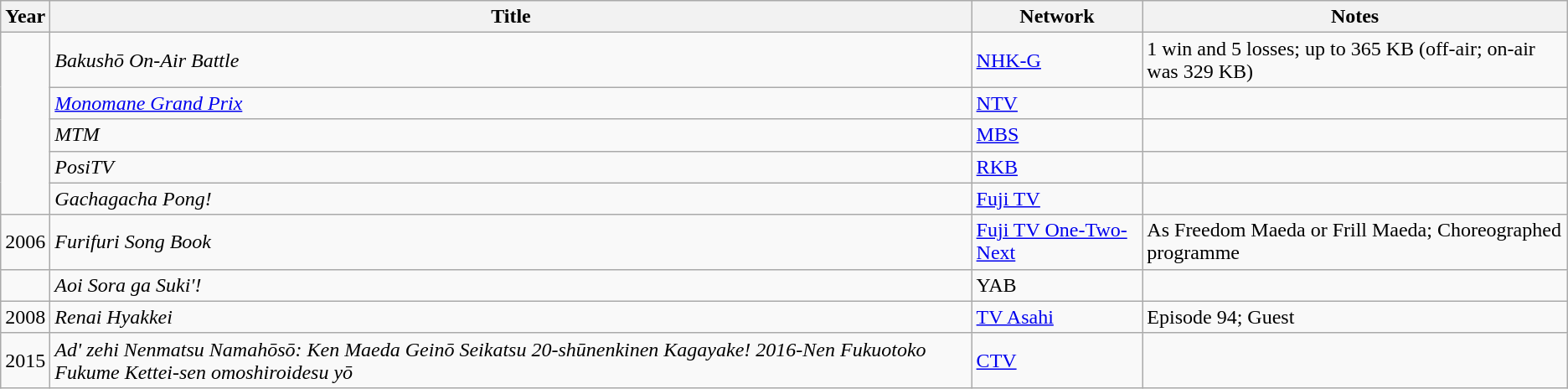<table class="wikitable">
<tr>
<th>Year</th>
<th>Title</th>
<th>Network</th>
<th>Notes</th>
</tr>
<tr>
<td rowspan="5"></td>
<td><em>Bakushō On-Air Battle</em></td>
<td><a href='#'>NHK-G</a></td>
<td>1 win and 5 losses; up to 365 KB (off-air; on-air was 329 KB)</td>
</tr>
<tr>
<td><em><a href='#'>Monomane Grand Prix</a></em></td>
<td><a href='#'>NTV</a></td>
<td></td>
</tr>
<tr>
<td><em>MTM</em></td>
<td><a href='#'>MBS</a></td>
<td></td>
</tr>
<tr>
<td><em>PosiTV</em></td>
<td><a href='#'>RKB</a></td>
<td></td>
</tr>
<tr>
<td><em>Gachagacha Pong!</em></td>
<td><a href='#'>Fuji TV</a></td>
<td></td>
</tr>
<tr>
<td>2006</td>
<td><em>Furifuri Song Book</em></td>
<td><a href='#'>Fuji TV One-Two-Next</a></td>
<td>As Freedom Maeda or Frill Maeda; Choreographed programme</td>
</tr>
<tr>
<td></td>
<td><em>Aoi Sora ga Suki'!</em></td>
<td>YAB</td>
<td></td>
</tr>
<tr>
<td>2008</td>
<td><em>Renai Hyakkei</em></td>
<td><a href='#'>TV Asahi</a></td>
<td>Episode 94; Guest</td>
</tr>
<tr>
<td>2015</td>
<td><em>Ad' zehi Nenmatsu Namahōsō: Ken Maeda Geinō Seikatsu 20-shūnenkinen Kagayake! 2016-Nen Fukuotoko Fukume Kettei-sen omoshiroidesu yō</em></td>
<td><a href='#'>CTV</a></td>
<td></td>
</tr>
</table>
